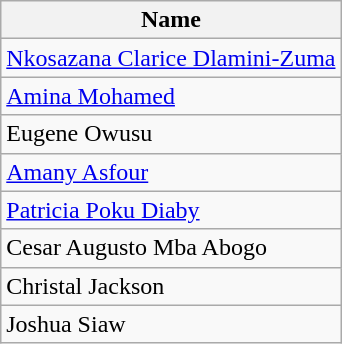<table class="wikitable">
<tr>
<th>Name</th>
</tr>
<tr>
<td><a href='#'>Nkosazana Clarice Dlamini-Zuma</a></td>
</tr>
<tr>
<td><a href='#'>Amina Mohamed</a></td>
</tr>
<tr>
<td>Eugene Owusu </td>
</tr>
<tr>
<td><a href='#'>Amany Asfour</a></td>
</tr>
<tr>
<td><a href='#'>Patricia Poku Diaby</a></td>
</tr>
<tr>
<td>Cesar Augusto Mba Abogo </td>
</tr>
<tr>
<td>Christal Jackson </td>
</tr>
<tr>
<td>Joshua Siaw </td>
</tr>
</table>
